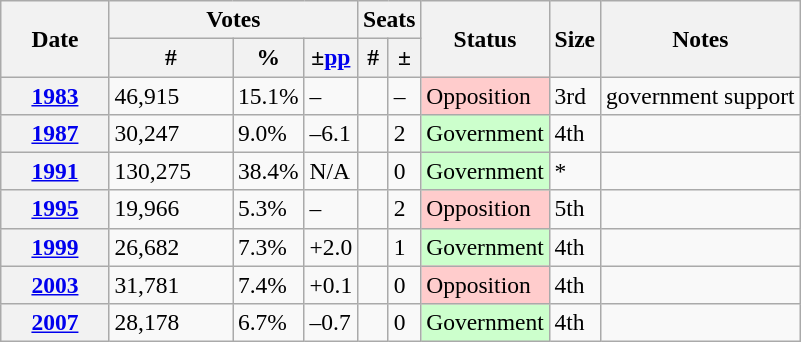<table class="wikitable" style="font-size:98%;">
<tr>
<th width="65" rowspan="2">Date</th>
<th colspan="3">Votes</th>
<th colspan="2">Seats</th>
<th rowspan="2">Status</th>
<th rowspan="2">Size</th>
<th rowspan="2">Notes</th>
</tr>
<tr>
<th width="75">#</th>
<th>%</th>
<th>±<a href='#'>pp</a></th>
<th>#</th>
<th>±</th>
</tr>
<tr>
<th><a href='#'>1983</a></th>
<td>46,915</td>
<td>15.1%</td>
<td>–</td>
<td style="text-align:center;"></td>
<td>–</td>
<td style="background-color:#fcc;">Opposition</td>
<td>3rd</td>
<td>government support</td>
</tr>
<tr>
<th><a href='#'>1987</a></th>
<td>30,247</td>
<td>9.0%</td>
<td>–6.1</td>
<td style="text-align:center;"></td>
<td>2</td>
<td style="background-color:#cfc;">Government</td>
<td>4th</td>
<td></td>
</tr>
<tr>
<th><a href='#'>1991</a></th>
<td>130,275</td>
<td>38.4%</td>
<td>N/A</td>
<td style="text-align:center;"></td>
<td>0</td>
<td style="background-color:#cfc;">Government</td>
<td>*</td>
<td></td>
</tr>
<tr>
<th><a href='#'>1995</a></th>
<td>19,966</td>
<td>5.3%</td>
<td>–</td>
<td style="text-align:center;"></td>
<td>2</td>
<td style="background-color:#fcc;">Opposition</td>
<td>5th</td>
<td></td>
</tr>
<tr>
<th><a href='#'>1999</a></th>
<td>26,682</td>
<td>7.3%</td>
<td>+2.0</td>
<td style="text-align:center;"></td>
<td>1</td>
<td style="background-color:#cfc;">Government</td>
<td>4th</td>
<td></td>
</tr>
<tr>
<th><a href='#'>2003</a></th>
<td>31,781</td>
<td>7.4%</td>
<td>+0.1</td>
<td style="text-align:center;"></td>
<td>0</td>
<td style="background-color:#fcc;">Opposition</td>
<td>4th</td>
<td></td>
</tr>
<tr>
<th><a href='#'>2007</a></th>
<td>28,178</td>
<td>6.7%</td>
<td>–0.7</td>
<td style="text-align:center;"></td>
<td>0</td>
<td style="background-color:#cfc;">Government</td>
<td>4th</td>
<td></td>
</tr>
</table>
